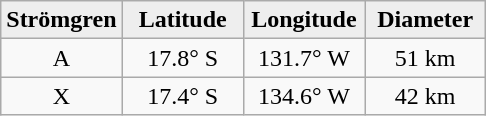<table class="wikitable">
<tr>
<th width="25%" style="background:#eeeeee;">Strömgren</th>
<th width="25%" style="background:#eeeeee;">Latitude</th>
<th width="25%" style="background:#eeeeee;">Longitude</th>
<th width="25%" style="background:#eeeeee;">Diameter</th>
</tr>
<tr>
<td align="center">A</td>
<td align="center">17.8° S</td>
<td align="center">131.7° W</td>
<td align="center">51 km</td>
</tr>
<tr>
<td align="center">X</td>
<td align="center">17.4° S</td>
<td align="center">134.6° W</td>
<td align="center">42 km</td>
</tr>
</table>
